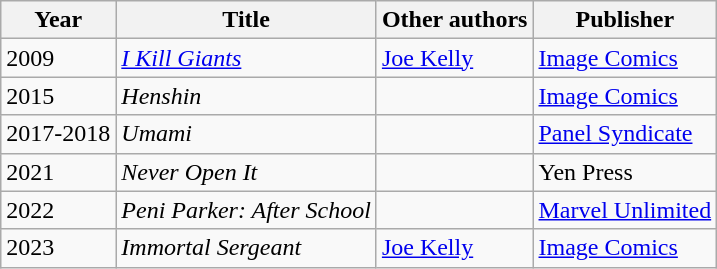<table class="wikitable">
<tr>
<th>Year</th>
<th>Title</th>
<th>Other authors</th>
<th>Publisher</th>
</tr>
<tr>
<td>2009</td>
<td><em><a href='#'>I Kill Giants</a></em></td>
<td><a href='#'>Joe Kelly</a></td>
<td><a href='#'>Image Comics</a></td>
</tr>
<tr>
<td>2015</td>
<td><em>Henshin</em></td>
<td></td>
<td><a href='#'>Image Comics</a></td>
</tr>
<tr>
<td>2017-2018</td>
<td><em>Umami</em></td>
<td></td>
<td><a href='#'>Panel Syndicate</a></td>
</tr>
<tr>
<td>2021</td>
<td><em>Never Open It</em></td>
<td></td>
<td>Yen Press</td>
</tr>
<tr>
<td>2022</td>
<td><em>Peni Parker: After School</em></td>
<td></td>
<td><a href='#'>Marvel Unlimited</a></td>
</tr>
<tr>
<td>2023</td>
<td><em>Immortal Sergeant</em></td>
<td><a href='#'>Joe Kelly</a></td>
<td><a href='#'>Image Comics</a></td>
</tr>
</table>
